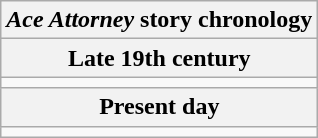<table class="wikitable mw-collapsible floatright">
<tr>
<th scope="colgroup" colspan="4" style=><em>Ace Attorney</em> story chronology</th>
</tr>
<tr>
<th scope="col" colspan="4">Late 19th century</th>
</tr>
<tr>
<td scope="rowgroup" colspan="4"></td>
</tr>
<tr>
<th scope="col" colspan="4">Present day</th>
</tr>
<tr>
<td scope="rowgroup" colspan="4"></td>
</tr>
</table>
